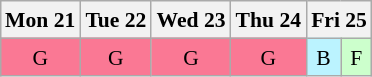<table class="wikitable" style="margin:0.5em auto; font-size:90%; line-height:1.25em; text-align:center">
<tr>
<th>Mon 21</th>
<th>Tue 22</th>
<th>Wed 23</th>
<th>Thu 24</th>
<th colspan="2">Fri 25</th>
</tr>
<tr>
<td bgcolor="#FA7894">G</td>
<td bgcolor="#FA7894">G</td>
<td bgcolor="#FA7894">G</td>
<td bgcolor="#FA7894">G</td>
<td bgcolor="#BBF3FF">B</td>
<td bgcolor="#ccffcc">F</td>
</tr>
</table>
